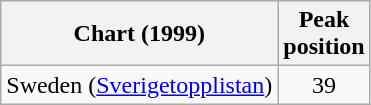<table class="wikitable">
<tr>
<th>Chart (1999)</th>
<th>Peak<br>position</th>
</tr>
<tr>
<td>Sweden (<a href='#'>Sverigetopplistan</a>)</td>
<td align="center">39</td>
</tr>
</table>
